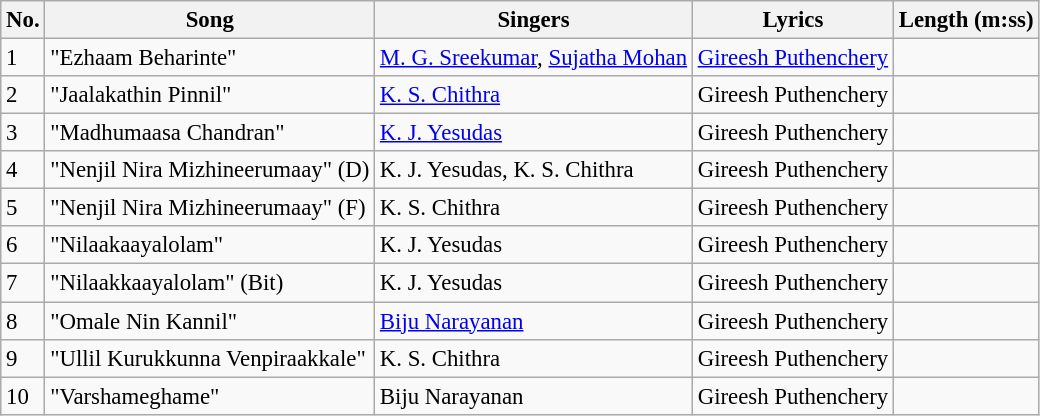<table class="wikitable" style="font-size:95%;">
<tr>
<th>No.</th>
<th>Song</th>
<th>Singers</th>
<th>Lyrics</th>
<th>Length (m:ss)</th>
</tr>
<tr>
<td>1</td>
<td>"Ezhaam Beharinte"</td>
<td><a href='#'>M. G. Sreekumar</a>, <a href='#'>Sujatha Mohan</a></td>
<td><a href='#'>Gireesh Puthenchery</a></td>
<td></td>
</tr>
<tr>
<td>2</td>
<td>"Jaalakathin Pinnil"</td>
<td><a href='#'>K. S. Chithra</a></td>
<td>Gireesh Puthenchery</td>
<td></td>
</tr>
<tr>
<td>3</td>
<td>"Madhumaasa Chandran"</td>
<td><a href='#'>K. J. Yesudas</a></td>
<td>Gireesh Puthenchery</td>
<td></td>
</tr>
<tr>
<td>4</td>
<td>"Nenjil Nira Mizhineerumaay" (D)</td>
<td>K. J. Yesudas, K. S. Chithra</td>
<td>Gireesh Puthenchery</td>
<td></td>
</tr>
<tr>
<td>5</td>
<td>"Nenjil Nira Mizhineerumaay" (F)</td>
<td>K. S. Chithra</td>
<td>Gireesh Puthenchery</td>
<td></td>
</tr>
<tr>
<td>6</td>
<td>"Nilaakaayalolam"</td>
<td>K. J. Yesudas</td>
<td>Gireesh Puthenchery</td>
<td></td>
</tr>
<tr>
<td>7</td>
<td>"Nilaakkaayalolam" (Bit)</td>
<td>K. J. Yesudas</td>
<td>Gireesh Puthenchery</td>
<td></td>
</tr>
<tr>
<td>8</td>
<td>"Omale Nin Kannil"</td>
<td><a href='#'>Biju Narayanan</a></td>
<td>Gireesh Puthenchery</td>
<td></td>
</tr>
<tr>
<td>9</td>
<td>"Ullil Kurukkunna Venpiraakkale"</td>
<td>K. S. Chithra</td>
<td>Gireesh Puthenchery</td>
<td></td>
</tr>
<tr>
<td>10</td>
<td>"Varshameghame"</td>
<td>Biju Narayanan</td>
<td>Gireesh Puthenchery</td>
<td></td>
</tr>
</table>
